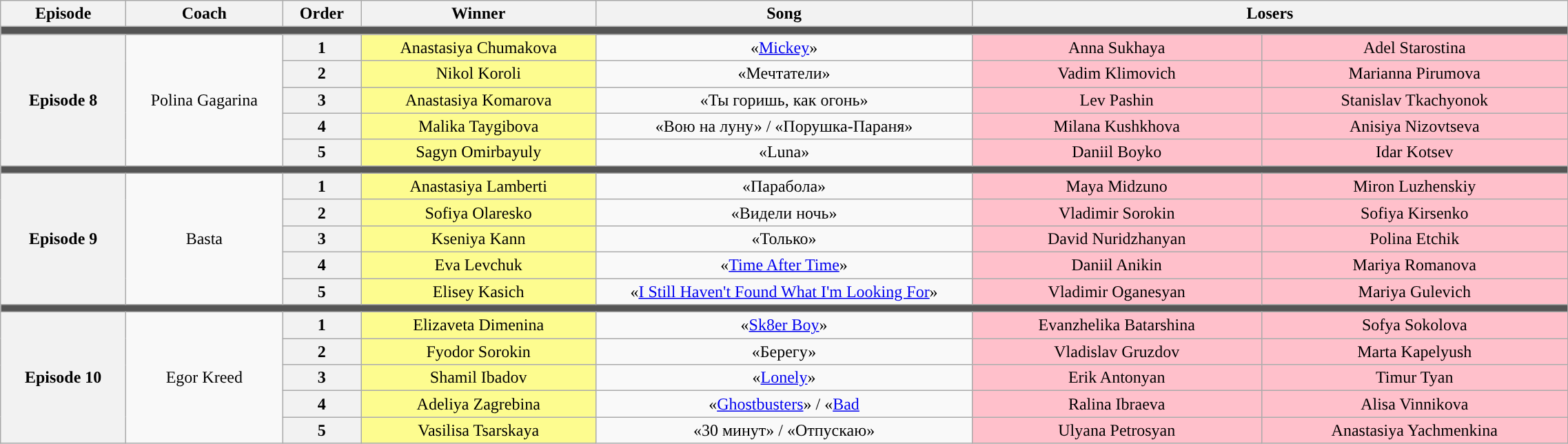<table class="wikitable" style="text-align: center; width:120%;">
<tr>
<th style="width:08%;">Episode</th>
<th style="width:10%;">Coach</th>
<th style="width:05%;">Order</th>
<th style="width:15%;">Winner</th>
<th style="width:24%;">Song</th>
<th colspan=2 style="width:29%:">Losers</th>
</tr>
<tr>
<td colspan=7 style="background:#555;"></td>
</tr>
<tr>
<th rowspan=5>Episode 8 <br> </th>
<td rowspan=5>Polina Gagarina</td>
<th>1</th>
<td style="background:#fdfc8f;">Anastasiya Chumakova</td>
<td>«<a href='#'>Mickey</a>»</td>
<td style="background:pink;">Anna Sukhaya</td>
<td style="background:pink;">Adel Starostina</td>
</tr>
<tr>
<th>2</th>
<td style="background:#fdfc8f;">Nikol Koroli</td>
<td>«Мечтатели»</td>
<td style="background:pink;">Vadim Klimovich</td>
<td style="background:pink;">Marianna Pirumova</td>
</tr>
<tr>
<th>3</th>
<td style="background:#fdfc8f;">Anastasiya Komarova</td>
<td>«Ты горишь, как огонь»</td>
<td style="background:pink;">Lev Pashin</td>
<td style="background:pink;">Stanislav Tkachyonok</td>
</tr>
<tr>
<th>4</th>
<td style="background:#fdfc8f;">Malika Taygibova</td>
<td>«Вою на луну» / «Порушка-Параня»</td>
<td style="background:pink;">Milana Kushkhova</td>
<td style="background:pink;">Anisiya Nizovtseva</td>
</tr>
<tr>
<th>5</th>
<td style="background:#fdfc8f;">Sagyn Omirbayuly</td>
<td>«Luna»</td>
<td style="background:pink;">Daniil Boyko</td>
<td style="background:pink;">Idar Kotsev</td>
</tr>
<tr>
<td colspan=7 style="background:#555;"></td>
</tr>
<tr>
<th rowspan=5>Episode 9 <br> </th>
<td rowspan=5>Basta</td>
<th>1</th>
<td style="background:#fdfc8f;">Anastasiya Lamberti</td>
<td>«Парабола»</td>
<td style="background:pink;">Maya Midzuno</td>
<td style="background:pink;">Miron Luzhenskiy</td>
</tr>
<tr>
<th>2</th>
<td style="background:#fdfc8f;">Sofiya Olaresko</td>
<td>«Видели ночь»</td>
<td style="background:pink;">Vladimir Sorokin</td>
<td style="background:pink;">Sofiya Kirsenko</td>
</tr>
<tr>
<th>3</th>
<td style="background:#fdfc8f;">Kseniya Kann</td>
<td>«Только»</td>
<td style="background:pink;">David Nuridzhanyan</td>
<td style="background:pink;">Polina Etchik</td>
</tr>
<tr>
<th>4</th>
<td style="background:#fdfc8f;">Eva Levchuk</td>
<td>«<a href='#'>Time After Time</a>»</td>
<td style="background:pink;">Daniil Anikin</td>
<td style="background:pink;">Mariya Romanova</td>
</tr>
<tr>
<th>5</th>
<td style="background:#fdfc8f;">Elisey Kasich</td>
<td>«<a href='#'>I Still Haven't Found What I'm Looking For</a>»</td>
<td style="background:pink;">Vladimir Oganesyan</td>
<td style="background:pink;">Mariya Gulevich</td>
</tr>
<tr>
<td colspan=7 style="background:#555;"></td>
</tr>
<tr>
<th rowspan=5>Episode 10 <br> </th>
<td rowspan=5>Egor Kreed</td>
<th>1</th>
<td style="background:#fdfc8f;">Elizaveta Dimenina</td>
<td>«<a href='#'>Sk8er Boy</a>»</td>
<td style="background:pink;">Evanzhelika Batarshina</td>
<td style="background:pink;">Sofya Sokolova</td>
</tr>
<tr>
<th>2</th>
<td style="background:#fdfc8f;">Fyodor Sorokin</td>
<td>«Берегу»</td>
<td style="background:pink;">Vladislav Gruzdov</td>
<td style="background:pink;">Marta Kapelyush</td>
</tr>
<tr>
<th>3</th>
<td style="background:#fdfc8f;">Shamil Ibadov</td>
<td>«<a href='#'>Lonely</a>»</td>
<td style="background:pink;">Erik Antonyan</td>
<td style="background:pink;">Timur Tyan</td>
</tr>
<tr>
<th>4</th>
<td style="background:#fdfc8f;">Adeliya Zagrebina</td>
<td>«<a href='#'>Ghostbusters</a>» / «<a href='#'>Bad</a></td>
<td style="background:pink;">Ralina Ibraeva</td>
<td style="background:pink;">Alisa Vinnikova</td>
</tr>
<tr>
<th>5</th>
<td style="background:#fdfc8f;">Vasilisa Tsarskaya</td>
<td>«30 минут» / «Отпускаю»</td>
<td style="background:pink;">Ulyana Petrosyan</td>
<td style="background:pink;">Anastasiya Yachmenkina</td>
</tr>
</table>
